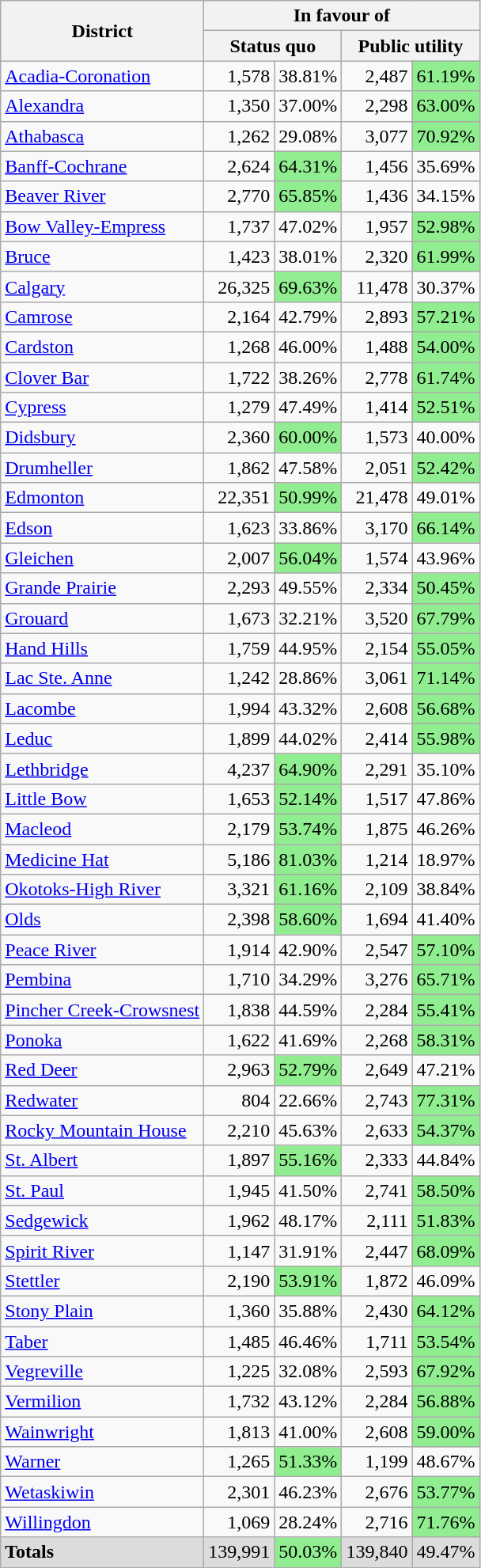<table class="wikitable" style="text-align:right">
<tr>
<th rowspan="2">District</th>
<th colspan="4">In favour of</th>
</tr>
<tr>
<th colspan="2">Status quo</th>
<th colspan="2">Public utility</th>
</tr>
<tr>
<td style="text-align:left"><a href='#'>Acadia-Coronation</a></td>
<td>1,578</td>
<td>38.81%</td>
<td>2,487</td>
<td style="background-color:lightgreen;">61.19%</td>
</tr>
<tr>
<td style="text-align:left"><a href='#'>Alexandra</a></td>
<td>1,350</td>
<td>37.00%</td>
<td>2,298</td>
<td style="background-color:lightgreen;">63.00%</td>
</tr>
<tr>
<td style="text-align:left"><a href='#'>Athabasca</a></td>
<td>1,262</td>
<td>29.08%</td>
<td>3,077</td>
<td style="background-color:lightgreen;">70.92%</td>
</tr>
<tr>
<td style="text-align:left"><a href='#'>Banff-Cochrane</a></td>
<td>2,624</td>
<td style="background-color:lightgreen;">64.31%</td>
<td>1,456</td>
<td>35.69%</td>
</tr>
<tr>
<td style="text-align:left"><a href='#'>Beaver River</a></td>
<td>2,770</td>
<td style="background-color:lightgreen;">65.85%</td>
<td>1,436</td>
<td>34.15%</td>
</tr>
<tr>
<td style="text-align:left"><a href='#'>Bow Valley-Empress</a></td>
<td>1,737</td>
<td>47.02%</td>
<td>1,957</td>
<td style="background-color:lightgreen;">52.98%</td>
</tr>
<tr>
<td style="text-align:left"><a href='#'>Bruce</a></td>
<td>1,423</td>
<td>38.01%</td>
<td>2,320</td>
<td style="background-color:lightgreen;">61.99%</td>
</tr>
<tr>
<td style="text-align:left"><a href='#'>Calgary</a></td>
<td>26,325</td>
<td style="background-color:lightgreen;">69.63%</td>
<td>11,478</td>
<td>30.37%</td>
</tr>
<tr>
<td style="text-align:left"><a href='#'>Camrose</a></td>
<td>2,164</td>
<td>42.79%</td>
<td>2,893</td>
<td style="background-color:lightgreen;">57.21%</td>
</tr>
<tr>
<td style="text-align:left"><a href='#'>Cardston</a></td>
<td>1,268</td>
<td>46.00%</td>
<td>1,488</td>
<td style="background-color:lightgreen;">54.00%</td>
</tr>
<tr>
<td style="text-align:left"><a href='#'>Clover Bar</a></td>
<td>1,722</td>
<td>38.26%</td>
<td>2,778</td>
<td style="background-color:lightgreen;">61.74%</td>
</tr>
<tr>
<td style="text-align:left"><a href='#'>Cypress</a></td>
<td>1,279</td>
<td>47.49%</td>
<td>1,414</td>
<td style="background-color:lightgreen;">52.51%</td>
</tr>
<tr>
<td style="text-align:left"><a href='#'>Didsbury</a></td>
<td>2,360</td>
<td style="background-color:lightgreen;">60.00%</td>
<td>1,573</td>
<td>40.00%</td>
</tr>
<tr>
<td style="text-align:left"><a href='#'>Drumheller</a></td>
<td>1,862</td>
<td>47.58%</td>
<td>2,051</td>
<td style="background-color:lightgreen;">52.42%</td>
</tr>
<tr>
<td style="text-align:left"><a href='#'>Edmonton</a></td>
<td>22,351</td>
<td style="background-color:lightgreen;">50.99%</td>
<td>21,478</td>
<td>49.01%</td>
</tr>
<tr>
<td style="text-align:left"><a href='#'>Edson</a></td>
<td>1,623</td>
<td>33.86%</td>
<td>3,170</td>
<td style="background-color:lightgreen;">66.14%</td>
</tr>
<tr>
<td style="text-align:left"><a href='#'>Gleichen</a></td>
<td>2,007</td>
<td style="background-color:lightgreen;">56.04%</td>
<td>1,574</td>
<td>43.96%</td>
</tr>
<tr>
<td style="text-align:left"><a href='#'>Grande Prairie</a></td>
<td>2,293</td>
<td>49.55%</td>
<td>2,334</td>
<td style="background-color:lightgreen;">50.45%</td>
</tr>
<tr>
<td style="text-align:left"><a href='#'>Grouard</a></td>
<td>1,673</td>
<td>32.21%</td>
<td>3,520</td>
<td style="background-color:lightgreen;">67.79%</td>
</tr>
<tr>
<td style="text-align:left"><a href='#'>Hand Hills</a></td>
<td>1,759</td>
<td>44.95%</td>
<td>2,154</td>
<td style="background-color:lightgreen;">55.05%</td>
</tr>
<tr>
<td style="text-align:left"><a href='#'>Lac Ste. Anne</a></td>
<td>1,242</td>
<td>28.86%</td>
<td>3,061</td>
<td style="background-color:lightgreen;">71.14%</td>
</tr>
<tr>
<td style="text-align:left"><a href='#'>Lacombe</a></td>
<td>1,994</td>
<td>43.32%</td>
<td>2,608</td>
<td style="background-color:lightgreen;">56.68%</td>
</tr>
<tr>
<td style="text-align:left"><a href='#'>Leduc</a></td>
<td>1,899</td>
<td>44.02%</td>
<td>2,414</td>
<td style="background-color:lightgreen;">55.98%</td>
</tr>
<tr>
<td style="text-align:left"><a href='#'>Lethbridge</a></td>
<td>4,237</td>
<td style="background-color:lightgreen;">64.90%</td>
<td>2,291</td>
<td>35.10%</td>
</tr>
<tr>
<td style="text-align:left"><a href='#'>Little Bow</a></td>
<td>1,653</td>
<td style="background-color:lightgreen;">52.14%</td>
<td>1,517</td>
<td>47.86%</td>
</tr>
<tr>
<td style="text-align:left"><a href='#'>Macleod</a></td>
<td>2,179</td>
<td style="background-color:lightgreen;">53.74%</td>
<td>1,875</td>
<td>46.26%</td>
</tr>
<tr>
<td style="text-align:left"><a href='#'>Medicine Hat</a></td>
<td>5,186</td>
<td style="background-color:lightgreen;">81.03%</td>
<td>1,214</td>
<td>18.97%</td>
</tr>
<tr>
<td style="text-align:left"><a href='#'>Okotoks-High River</a></td>
<td>3,321</td>
<td style="background-color:lightgreen;">61.16%</td>
<td>2,109</td>
<td>38.84%</td>
</tr>
<tr>
<td style="text-align:left"><a href='#'>Olds</a></td>
<td>2,398</td>
<td style="background-color:lightgreen;">58.60%</td>
<td>1,694</td>
<td>41.40%</td>
</tr>
<tr>
<td style="text-align:left"><a href='#'>Peace River</a></td>
<td>1,914</td>
<td>42.90%</td>
<td>2,547</td>
<td style="background-color:lightgreen;">57.10%</td>
</tr>
<tr>
<td style="text-align:left"><a href='#'>Pembina</a></td>
<td>1,710</td>
<td>34.29%</td>
<td>3,276</td>
<td style="background-color:lightgreen;">65.71%</td>
</tr>
<tr>
<td style="text-align:left"><a href='#'>Pincher Creek-Crowsnest</a></td>
<td>1,838</td>
<td>44.59%</td>
<td>2,284</td>
<td style="background-color:lightgreen;">55.41%</td>
</tr>
<tr>
<td style="text-align:left"><a href='#'>Ponoka</a></td>
<td>1,622</td>
<td>41.69%</td>
<td>2,268</td>
<td style="background-color:lightgreen;">58.31%</td>
</tr>
<tr>
<td style="text-align:left"><a href='#'>Red Deer</a></td>
<td>2,963</td>
<td style="background-color:lightgreen;">52.79%</td>
<td>2,649</td>
<td>47.21%</td>
</tr>
<tr>
<td style="text-align:left"><a href='#'>Redwater</a></td>
<td>804</td>
<td>22.66%</td>
<td>2,743</td>
<td style="background-color:lightgreen;">77.31%</td>
</tr>
<tr>
<td style="text-align:left"><a href='#'>Rocky Mountain House</a></td>
<td>2,210</td>
<td>45.63%</td>
<td>2,633</td>
<td style="background-color:lightgreen;">54.37%</td>
</tr>
<tr>
<td style="text-align:left"><a href='#'>St. Albert</a></td>
<td>1,897</td>
<td style="background-color:lightgreen;">55.16%</td>
<td>2,333</td>
<td>44.84%</td>
</tr>
<tr>
<td style="text-align:left"><a href='#'>St. Paul</a></td>
<td>1,945</td>
<td>41.50%</td>
<td>2,741</td>
<td style="background-color:lightgreen;">58.50%</td>
</tr>
<tr>
<td style="text-align:left"><a href='#'>Sedgewick</a></td>
<td>1,962</td>
<td>48.17%</td>
<td>2,111</td>
<td style="background-color:lightgreen;">51.83%</td>
</tr>
<tr>
<td style="text-align:left"><a href='#'>Spirit River</a></td>
<td>1,147</td>
<td>31.91%</td>
<td>2,447</td>
<td style="background-color:lightgreen;">68.09%</td>
</tr>
<tr>
<td style="text-align:left"><a href='#'>Stettler</a></td>
<td>2,190</td>
<td style="background-color:lightgreen;">53.91%</td>
<td>1,872</td>
<td>46.09%</td>
</tr>
<tr>
<td style="text-align:left"><a href='#'>Stony Plain</a></td>
<td>1,360</td>
<td>35.88%</td>
<td>2,430</td>
<td style="background-color:lightgreen;">64.12%</td>
</tr>
<tr>
<td style="text-align:left"><a href='#'>Taber</a></td>
<td>1,485</td>
<td>46.46%</td>
<td>1,711</td>
<td style="background-color:lightgreen;">53.54%</td>
</tr>
<tr>
<td style="text-align:left"><a href='#'>Vegreville</a></td>
<td>1,225</td>
<td>32.08%</td>
<td>2,593</td>
<td style="background-color:lightgreen;">67.92%</td>
</tr>
<tr>
<td style="text-align:left"><a href='#'>Vermilion</a></td>
<td>1,732</td>
<td>43.12%</td>
<td>2,284</td>
<td style="background-color:lightgreen;">56.88%</td>
</tr>
<tr>
<td style="text-align:left"><a href='#'>Wainwright</a></td>
<td>1,813</td>
<td>41.00%</td>
<td>2,608</td>
<td style="background-color:lightgreen;">59.00%</td>
</tr>
<tr>
<td style="text-align:left"><a href='#'>Warner</a></td>
<td>1,265</td>
<td style="background-color:lightgreen;">51.33%</td>
<td>1,199</td>
<td>48.67%</td>
</tr>
<tr>
<td style="text-align:left"><a href='#'>Wetaskiwin</a></td>
<td>2,301</td>
<td>46.23%</td>
<td>2,676</td>
<td style="background-color:lightgreen;">53.77%</td>
</tr>
<tr>
<td style="text-align:left"><a href='#'>Willingdon</a></td>
<td>1,069</td>
<td>28.24%</td>
<td>2,716</td>
<td style="background-color:lightgreen;">71.76%</td>
</tr>
<tr style="background-color:#DCDCDC;">
<td style="text-align:left"><strong>Totals</strong></td>
<td>139,991</td>
<td style="background-color:lightgreen;">50.03%</td>
<td>139,840</td>
<td>49.47%</td>
</tr>
</table>
